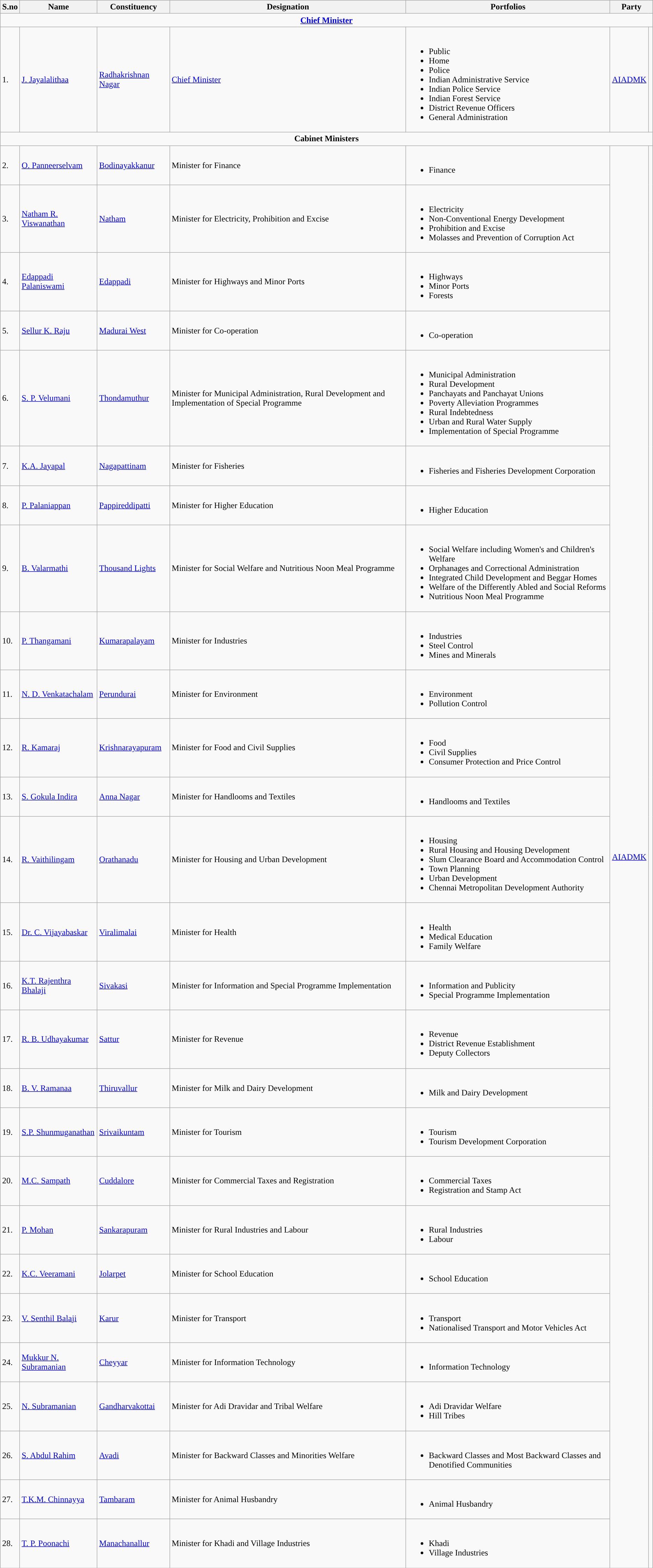<table class="wikitable">
<tr>
<th>S.no</th>
<th>Name</th>
<th>Constituency</th>
<th>Designation</th>
<th>Portfolios</th>
<th colspan="2" scope="col">Party</th>
</tr>
<tr>
<td colspan="7" style="text-align: center;"><strong><a href='#'>Chief Minister</a></strong></td>
</tr>
<tr>
<td>1.</td>
<td><a href='#'>J. Jayalalithaa</a></td>
<td><a href='#'>Radhakrishnan Nagar</a></td>
<td><a href='#'>Chief Minister</a></td>
<td><br><ul><li>Public</li><li>Home</li><li>Police</li><li>Indian Administrative Service</li><li>Indian Police Service</li><li>Indian Forest Service</li><li>District Revenue Officers</li><li>General Administration</li></ul></td>
<td><a href='#'>AIADMK</a></td>
<td width="1px" style="background-color: "></td>
</tr>
<tr>
<td colspan="7" style="text-align: center;"><strong>Cabinet Ministers</strong></td>
</tr>
<tr>
<td>2.</td>
<td><a href='#'>O. Panneerselvam</a></td>
<td><a href='#'>Bodinayakkanur</a></td>
<td>Minister for Finance</td>
<td><br><ul><li>Finance</li></ul></td>
<td rowspan="32"><a href='#'>AIADMK</a></td>
<td rowspan="32" width="1px" style="background-color: "></td>
</tr>
<tr>
<td>3.</td>
<td><a href='#'>Natham R. Viswanathan</a></td>
<td><a href='#'>Natham</a></td>
<td>Minister for Electricity, Prohibition and Excise</td>
<td><br><ul><li>Electricity</li><li>Non-Conventional Energy Development</li><li>Prohibition and Excise</li><li>Molasses and Prevention of Corruption Act</li></ul></td>
</tr>
<tr>
<td>4.</td>
<td><a href='#'>Edappadi Palaniswami</a></td>
<td><a href='#'>Edappadi</a></td>
<td>Minister for Highways and Minor Ports</td>
<td><br><ul><li>Highways</li><li>Minor Ports</li><li>Forests</li></ul></td>
</tr>
<tr>
<td>5.</td>
<td><a href='#'>Sellur K. Raju</a></td>
<td><a href='#'>Madurai West</a></td>
<td>Minister for Co-operation</td>
<td><br><ul><li>Co-operation</li></ul></td>
</tr>
<tr>
<td>6.</td>
<td><a href='#'>S. P. Velumani</a></td>
<td><a href='#'>Thondamuthur</a></td>
<td>Minister for Municipal Administration, Rural Development and Implementation of Special Programme</td>
<td><br><ul><li>Municipal Administration</li><li>Rural Development</li><li>Panchayats and Panchayat Unions</li><li>Poverty Alleviation Programmes</li><li>Rural Indebtedness</li><li>Urban and Rural Water Supply</li><li>Implementation of Special Programme</li></ul></td>
</tr>
<tr>
<td>7.</td>
<td><a href='#'>K.A. Jayapal</a></td>
<td><a href='#'>Nagapattinam</a></td>
<td>Minister for Fisheries</td>
<td><br><ul><li>Fisheries and Fisheries Development Corporation</li></ul></td>
</tr>
<tr>
<td>8.</td>
<td><a href='#'>P. Palaniappan</a></td>
<td><a href='#'>Pappireddipatti</a></td>
<td>Minister for Higher Education</td>
<td><br><ul><li>Higher Education</li></ul></td>
</tr>
<tr>
<td>9.</td>
<td><a href='#'>B. Valarmathi</a></td>
<td><a href='#'>Thousand Lights</a></td>
<td>Minister for Social Welfare and Nutritious Noon Meal Programme</td>
<td><br><ul><li>Social Welfare including Women's and Children's Welfare</li><li>Orphanages and Correctional Administration</li><li>Integrated Child Development and Beggar Homes</li><li>Welfare of the Differently Abled and Social Reforms</li><li>Nutritious Noon Meal Programme</li></ul></td>
</tr>
<tr>
<td>10.</td>
<td><a href='#'>P. Thangamani</a></td>
<td><a href='#'>Kumarapalayam</a></td>
<td>Minister for Industries</td>
<td><br><ul><li>Industries</li><li>Steel Control</li><li>Mines and Minerals</li></ul></td>
</tr>
<tr>
<td>11.</td>
<td><a href='#'>N. D. Venkatachalam</a></td>
<td><a href='#'>Perundurai</a></td>
<td>Minister for Environment</td>
<td><br><ul><li>Environment</li><li>Pollution Control</li></ul></td>
</tr>
<tr>
<td>12.</td>
<td><a href='#'>R. Kamaraj</a></td>
<td><a href='#'>Krishnarayapuram</a></td>
<td>Minister for Food and Civil Supplies</td>
<td><br><ul><li>Food</li><li>Civil Supplies</li><li>Consumer Protection and Price Control</li></ul></td>
</tr>
<tr>
<td>13.</td>
<td><a href='#'>S. Gokula Indira</a></td>
<td><a href='#'>Anna Nagar</a></td>
<td>Minister for Handlooms and Textiles</td>
<td><br><ul><li>Handlooms and Textiles</li></ul></td>
</tr>
<tr>
<td>14.</td>
<td><a href='#'>R. Vaithilingam</a></td>
<td><a href='#'>Orathanadu</a></td>
<td>Minister for Housing and Urban Development</td>
<td><br><ul><li>Housing</li><li>Rural Housing and Housing Development</li><li>Slum Clearance Board and Accommodation Control</li><li>Town Planning</li><li>Urban Development</li><li>Chennai Metropolitan Development Authority</li></ul></td>
</tr>
<tr>
<td>15.</td>
<td><a href='#'>Dr. C. Vijayabaskar</a></td>
<td><a href='#'>Viralimalai</a></td>
<td>Minister for Health</td>
<td><br><ul><li>Health</li><li>Medical Education</li><li>Family Welfare</li></ul></td>
</tr>
<tr>
<td>16.</td>
<td><a href='#'>K.T. Rajenthra Bhalaji</a></td>
<td><a href='#'>Sivakasi</a></td>
<td>Minister for Information and Special Programme Implementation</td>
<td><br><ul><li>Information and Publicity</li><li>Special Programme Implementation</li></ul></td>
</tr>
<tr>
<td>17.</td>
<td><a href='#'>R. B. Udhayakumar</a></td>
<td><a href='#'>Sattur</a></td>
<td>Minister for Revenue</td>
<td><br><ul><li>Revenue</li><li>District Revenue Establishment</li><li>Deputy Collectors</li></ul></td>
</tr>
<tr>
<td>18.</td>
<td><a href='#'>B. V. Ramanaa</a></td>
<td><a href='#'>Thiruvallur</a></td>
<td>Minister for Milk and Dairy Development</td>
<td><br><ul><li>Milk and Dairy Development</li></ul></td>
</tr>
<tr>
<td>19.</td>
<td><a href='#'>S.P. Shunmuganathan</a></td>
<td><a href='#'>Srivaikuntam</a></td>
<td>Minister for Tourism</td>
<td><br><ul><li>Tourism</li><li>Tourism Development Corporation</li></ul></td>
</tr>
<tr>
<td>20.</td>
<td><a href='#'>M.C. Sampath</a></td>
<td><a href='#'>Cuddalore</a></td>
<td>Minister for Commercial Taxes and Registration</td>
<td><br><ul><li>Commercial Taxes</li><li>Registration and Stamp Act</li></ul></td>
</tr>
<tr>
<td>21.</td>
<td><a href='#'>P. Mohan</a></td>
<td><a href='#'>Sankarapuram</a></td>
<td>Minister for Rural Industries and Labour</td>
<td><br><ul><li>Rural Industries</li><li>Labour</li></ul></td>
</tr>
<tr>
<td>22.</td>
<td><a href='#'>K.C. Veeramani</a></td>
<td><a href='#'>Jolarpet</a></td>
<td>Minister for School Education</td>
<td><br><ul><li>School Education</li></ul></td>
</tr>
<tr>
<td>23.</td>
<td><a href='#'>V. Senthil Balaji</a></td>
<td><a href='#'>Karur</a></td>
<td>Minister for Transport</td>
<td><br><ul><li>Transport</li><li>Nationalised Transport and Motor Vehicles Act</li></ul></td>
</tr>
<tr>
<td>24.</td>
<td><a href='#'>Mukkur N. Subramanian</a></td>
<td><a href='#'>Cheyyar</a></td>
<td>Minister for Information Technology</td>
<td><br><ul><li>Information Technology</li></ul></td>
</tr>
<tr>
<td>25.</td>
<td><a href='#'>N. Subramanian</a></td>
<td><a href='#'>Gandharvakottai</a></td>
<td>Minister for Adi Dravidar and Tribal Welfare</td>
<td><br><ul><li>Adi Dravidar Welfare</li><li>Hill Tribes</li></ul></td>
</tr>
<tr>
<td>26.</td>
<td><a href='#'>S. Abdul Rahim</a></td>
<td><a href='#'>Avadi</a></td>
<td>Minister for Backward Classes and Minorities Welfare</td>
<td><br><ul><li>Backward Classes and Most Backward Classes and Denotified Communities</li></ul></td>
</tr>
<tr>
<td>27.</td>
<td><a href='#'>T.K.M. Chinnayya</a></td>
<td><a href='#'>Tambaram</a></td>
<td>Minister for Animal Husbandry</td>
<td><br><ul><li>Animal Husbandry</li></ul></td>
</tr>
<tr>
<td>28.</td>
<td><a href='#'>T. P. Poonachi</a></td>
<td><a href='#'>Manachanallur</a></td>
<td>Minister for Khadi and Village Industries</td>
<td><br><ul><li>Khadi</li><li>Village Industries</li></ul></td>
</tr>
</table>
